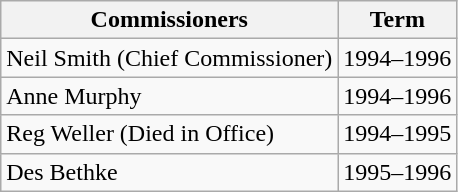<table class="wikitable sortable">
<tr>
<th>Commissioners</th>
<th>Term</th>
</tr>
<tr>
<td>Neil Smith (Chief Commissioner)</td>
<td>1994–1996</td>
</tr>
<tr>
<td>Anne Murphy</td>
<td>1994–1996</td>
</tr>
<tr>
<td>Reg Weller (Died in Office)</td>
<td>1994–1995</td>
</tr>
<tr>
<td>Des Bethke</td>
<td>1995–1996</td>
</tr>
</table>
